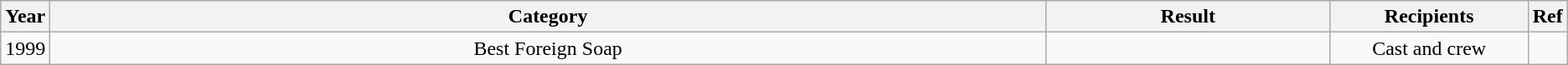<table class="wikitable" rowspan=2 style="text-align: center;">
<tr>
<th scope="col" style="width:1%;">Year</th>
<th scope="col" style="width:67%;">Category</th>
<th scope="col" style="width:19%;">Result</th>
<th scope="col" style="width:18%;">Recipients</th>
<th>Ref</th>
</tr>
<tr>
<td>1999</td>
<td>Best Foreign Soap</td>
<td></td>
<td>Cast and crew</td>
<td></td>
</tr>
</table>
